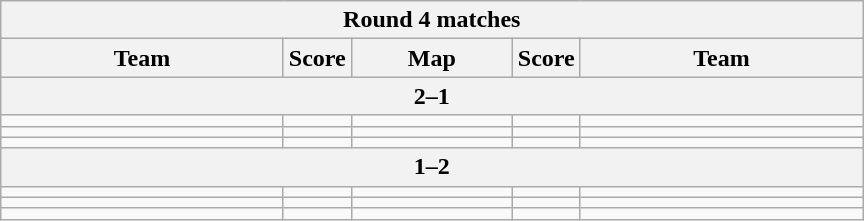<table class="wikitable" style="text-align: center;">
<tr>
<th colspan=5>Round 4 matches</th>
</tr>
<tr>
<th width="181px">Team</th>
<th width="20px">Score</th>
<th width="100px">Map</th>
<th width="20px">Score</th>
<th width="181px">Team</th>
</tr>
<tr>
<th colspan=5>2–1</th>
</tr>
<tr>
<td></td>
<td></td>
<td></td>
<td></td>
<td></td>
</tr>
<tr>
<td></td>
<td></td>
<td></td>
<td></td>
<td></td>
</tr>
<tr>
<td></td>
<td></td>
<td></td>
<td></td>
<td></td>
</tr>
<tr>
<th colspan=5>1–2</th>
</tr>
<tr>
<td></td>
<td></td>
<td></td>
<td></td>
<td></td>
</tr>
<tr>
<td></td>
<td></td>
<td></td>
<td></td>
<td></td>
</tr>
<tr>
<td></td>
<td></td>
<td></td>
<td></td>
<td></td>
</tr>
</table>
